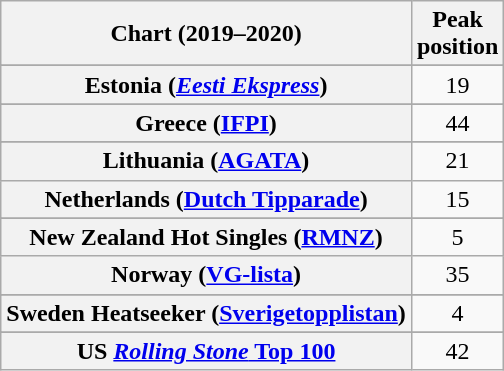<table class="wikitable sortable plainrowheaders" style="text-align:center">
<tr>
<th scope="col">Chart (2019–2020)</th>
<th scope="col">Peak<br>position</th>
</tr>
<tr>
</tr>
<tr>
</tr>
<tr>
</tr>
<tr>
</tr>
<tr>
</tr>
<tr>
</tr>
<tr>
<th scope="row">Estonia (<em><a href='#'>Eesti Ekspress</a></em>)</th>
<td>19</td>
</tr>
<tr>
</tr>
<tr>
<th scope="row">Greece (<a href='#'>IFPI</a>)</th>
<td>44</td>
</tr>
<tr>
</tr>
<tr>
</tr>
<tr>
<th scope="row">Lithuania (<a href='#'>AGATA</a>)</th>
<td>21</td>
</tr>
<tr>
<th scope="row">Netherlands (<a href='#'>Dutch Tipparade</a>)</th>
<td>15</td>
</tr>
<tr>
</tr>
<tr>
<th scope="row">New Zealand Hot Singles (<a href='#'>RMNZ</a>)</th>
<td>5</td>
</tr>
<tr>
<th scope="row">Norway (<a href='#'>VG-lista</a>)</th>
<td>35</td>
</tr>
<tr>
</tr>
<tr>
</tr>
<tr>
</tr>
<tr>
<th scope="row">Sweden Heatseeker (<a href='#'>Sverigetopplistan</a>)</th>
<td>4</td>
</tr>
<tr>
</tr>
<tr>
</tr>
<tr>
</tr>
<tr>
</tr>
<tr>
</tr>
<tr>
</tr>
<tr>
</tr>
<tr>
<th scope="row">US <a href='#'><em>Rolling Stone</em> Top 100</a></th>
<td>42</td>
</tr>
</table>
